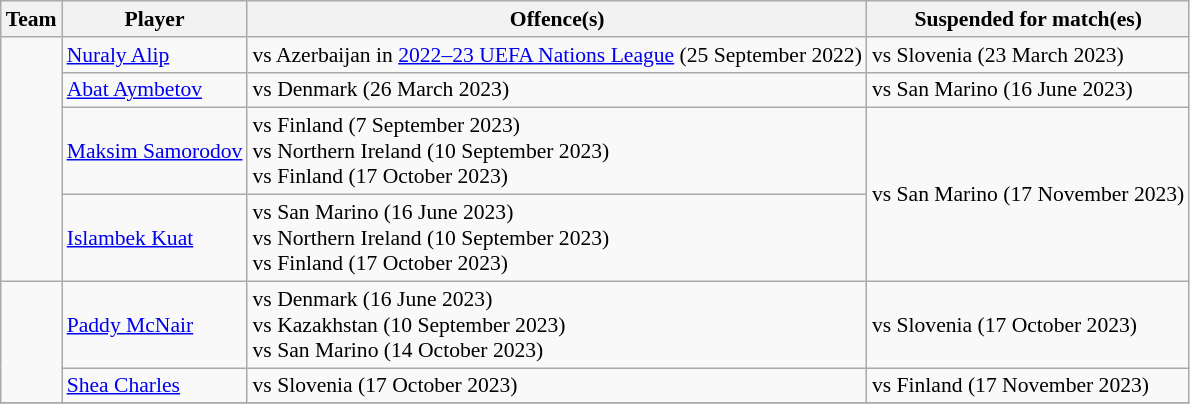<table class="wikitable" style="font-size:90%">
<tr>
<th>Team</th>
<th>Player</th>
<th>Offence(s)</th>
<th>Suspended for match(es)</th>
</tr>
<tr>
<td rowspan="4"></td>
<td><a href='#'>Nuraly Alip</a></td>
<td> vs Azerbaijan in <a href='#'>2022–23 UEFA Nations League</a> (25 September 2022)</td>
<td>vs Slovenia (23 March 2023)</td>
</tr>
<tr>
<td><a href='#'>Abat Aymbetov</a></td>
<td> vs Denmark (26 March 2023)</td>
<td>vs San Marino (16 June 2023)</td>
</tr>
<tr>
<td><a href='#'>Maksim Samorodov</a></td>
<td> vs Finland (7 September 2023)<br> vs Northern Ireland (10 September 2023)<br> vs Finland (17 October 2023)</td>
<td rowspan="2">vs San Marino (17 November 2023)</td>
</tr>
<tr>
<td><a href='#'>Islambek Kuat</a></td>
<td> vs San Marino (16 June 2023)<br> vs Northern Ireland (10 September 2023)<br> vs Finland (17 October 2023)</td>
</tr>
<tr>
<td rowspan="2"></td>
<td><a href='#'>Paddy McNair</a></td>
<td> vs Denmark (16 June 2023)<br> vs Kazakhstan (10 September 2023)<br> vs San Marino (14 October 2023)</td>
<td>vs Slovenia (17 October 2023)</td>
</tr>
<tr>
<td><a href='#'>Shea Charles</a></td>
<td> vs Slovenia (17 October 2023)</td>
<td>vs Finland (17 November 2023)</td>
</tr>
<tr>
</tr>
</table>
